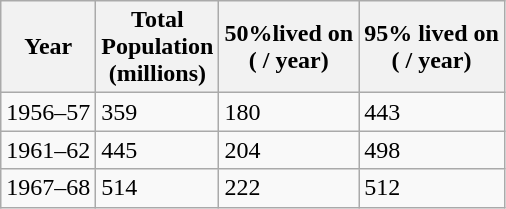<table class="wikitable floatright" style="text-align: centre;">
<tr>
<th>Year</th>
<th>Total<br>Population<br>(millions)</th>
<th>50%lived on<br>( / year)</th>
<th>95% lived on<br>( / year)</th>
</tr>
<tr>
<td>1956–57</td>
<td>359</td>
<td>180</td>
<td>443</td>
</tr>
<tr>
<td>1961–62</td>
<td>445</td>
<td>204</td>
<td>498</td>
</tr>
<tr>
<td>1967–68</td>
<td>514</td>
<td>222</td>
<td>512</td>
</tr>
</table>
